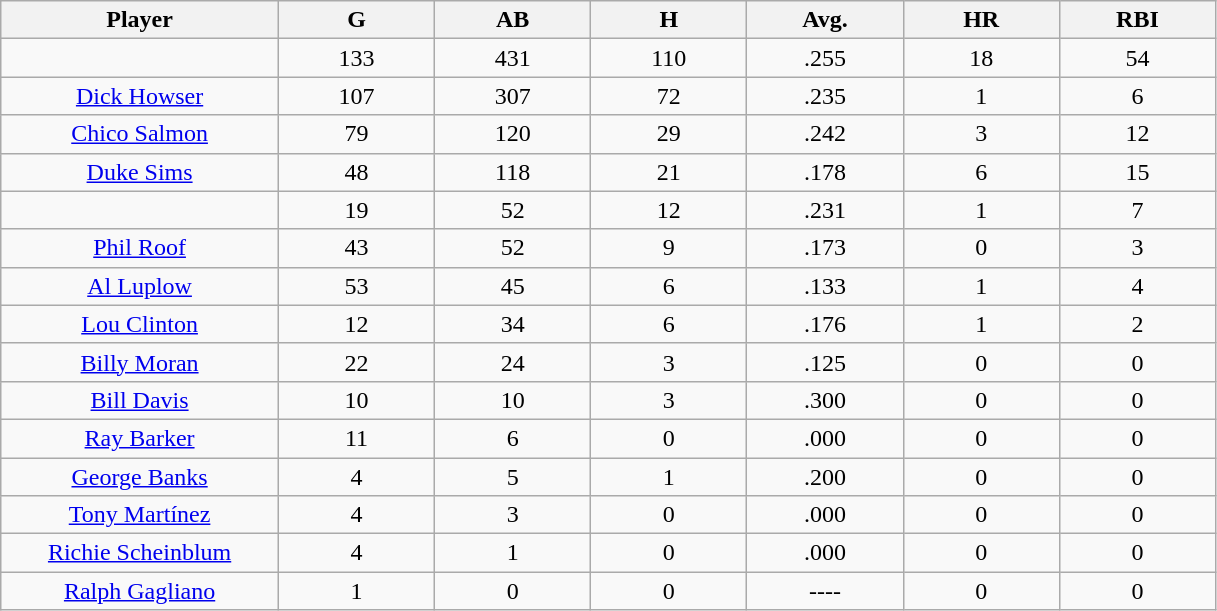<table class="wikitable sortable">
<tr>
<th bgcolor="#DDDDFF" width="16%">Player</th>
<th bgcolor="#DDDDFF" width="9%">G</th>
<th bgcolor="#DDDDFF" width="9%">AB</th>
<th bgcolor="#DDDDFF" width="9%">H</th>
<th bgcolor="#DDDDFF" width="9%">Avg.</th>
<th bgcolor="#DDDDFF" width="9%">HR</th>
<th bgcolor="#DDDDFF" width="9%">RBI</th>
</tr>
<tr align="center">
<td></td>
<td>133</td>
<td>431</td>
<td>110</td>
<td>.255</td>
<td>18</td>
<td>54</td>
</tr>
<tr align="center">
<td><a href='#'>Dick Howser</a></td>
<td>107</td>
<td>307</td>
<td>72</td>
<td>.235</td>
<td>1</td>
<td>6</td>
</tr>
<tr align="center">
<td><a href='#'>Chico Salmon</a></td>
<td>79</td>
<td>120</td>
<td>29</td>
<td>.242</td>
<td>3</td>
<td>12</td>
</tr>
<tr align="center">
<td><a href='#'>Duke Sims</a></td>
<td>48</td>
<td>118</td>
<td>21</td>
<td>.178</td>
<td>6</td>
<td>15</td>
</tr>
<tr align="center">
<td></td>
<td>19</td>
<td>52</td>
<td>12</td>
<td>.231</td>
<td>1</td>
<td>7</td>
</tr>
<tr align="center">
<td><a href='#'>Phil Roof</a></td>
<td>43</td>
<td>52</td>
<td>9</td>
<td>.173</td>
<td>0</td>
<td>3</td>
</tr>
<tr align="center">
<td><a href='#'>Al Luplow</a></td>
<td>53</td>
<td>45</td>
<td>6</td>
<td>.133</td>
<td>1</td>
<td>4</td>
</tr>
<tr align="center">
<td><a href='#'>Lou Clinton</a></td>
<td>12</td>
<td>34</td>
<td>6</td>
<td>.176</td>
<td>1</td>
<td>2</td>
</tr>
<tr align="center">
<td><a href='#'>Billy Moran</a></td>
<td>22</td>
<td>24</td>
<td>3</td>
<td>.125</td>
<td>0</td>
<td>0</td>
</tr>
<tr align="center">
<td><a href='#'>Bill Davis</a></td>
<td>10</td>
<td>10</td>
<td>3</td>
<td>.300</td>
<td>0</td>
<td>0</td>
</tr>
<tr align="center">
<td><a href='#'>Ray Barker</a></td>
<td>11</td>
<td>6</td>
<td>0</td>
<td>.000</td>
<td>0</td>
<td>0</td>
</tr>
<tr align="center">
<td><a href='#'>George Banks</a></td>
<td>4</td>
<td>5</td>
<td>1</td>
<td>.200</td>
<td>0</td>
<td>0</td>
</tr>
<tr align="center">
<td><a href='#'>Tony Martínez</a></td>
<td>4</td>
<td>3</td>
<td>0</td>
<td>.000</td>
<td>0</td>
<td>0</td>
</tr>
<tr align="center">
<td><a href='#'>Richie Scheinblum</a></td>
<td>4</td>
<td>1</td>
<td>0</td>
<td>.000</td>
<td>0</td>
<td>0</td>
</tr>
<tr align="center">
<td><a href='#'>Ralph Gagliano</a></td>
<td>1</td>
<td>0</td>
<td>0</td>
<td>----</td>
<td>0</td>
<td>0</td>
</tr>
</table>
